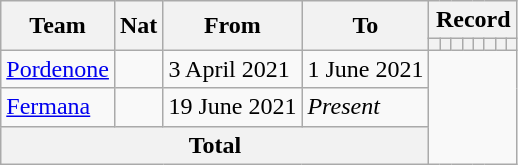<table class="wikitable" style="text-align:center">
<tr>
<th rowspan="2">Team</th>
<th rowspan="2">Nat</th>
<th rowspan="2">From</th>
<th rowspan="2">To</th>
<th colspan="8">Record</th>
</tr>
<tr>
<th></th>
<th></th>
<th></th>
<th></th>
<th></th>
<th></th>
<th></th>
<th></th>
</tr>
<tr>
<td align=left><a href='#'>Pordenone</a></td>
<td></td>
<td align=left>3 April 2021</td>
<td align=left>1 June 2021<br></td>
</tr>
<tr>
<td align=left><a href='#'>Fermana</a></td>
<td></td>
<td align=left>19 June 2021</td>
<td align=left><em>Present</em><br></td>
</tr>
<tr>
<th colspan="4">Total<br></th>
</tr>
</table>
